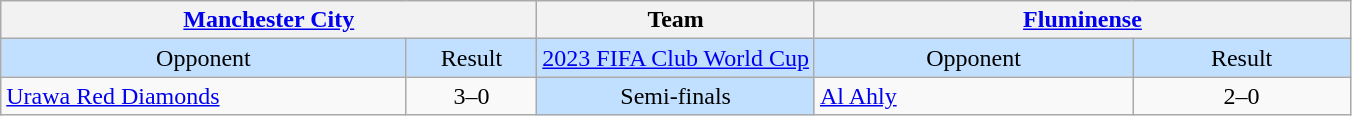<table class="wikitable">
<tr>
<th width=350 colspan=2> <a href='#'>Manchester City</a></th>
<th>Team</th>
<th width=350 colspan=2> <a href='#'>Fluminense</a></th>
</tr>
<tr style="background:#C1E0FF">
<td align=center>Opponent</td>
<td align=center>Result</td>
<td align=center><a href='#'>2023 FIFA Club World Cup</a></td>
<td align=center>Opponent</td>
<td align=center>Result</td>
</tr>
<tr>
<td> <a href='#'>Urawa Red Diamonds</a></td>
<td align=center>3–0</td>
<td align=center style="background:#C1E0FF">Semi-finals</td>
<td> <a href='#'>Al Ahly</a></td>
<td align=center>2–0</td>
</tr>
</table>
